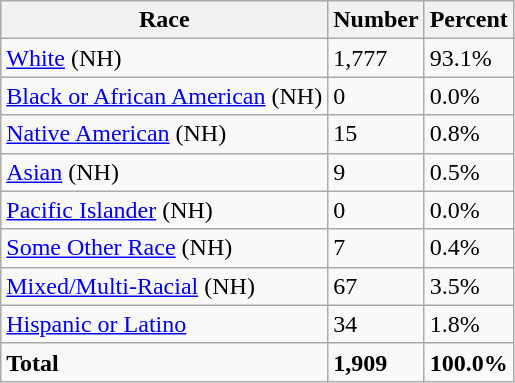<table class="wikitable">
<tr>
<th>Race</th>
<th>Number</th>
<th>Percent</th>
</tr>
<tr>
<td><a href='#'>White</a> (NH)</td>
<td>1,777</td>
<td>93.1%</td>
</tr>
<tr>
<td><a href='#'>Black or African American</a> (NH)</td>
<td>0</td>
<td>0.0%</td>
</tr>
<tr>
<td><a href='#'>Native American</a> (NH)</td>
<td>15</td>
<td>0.8%</td>
</tr>
<tr>
<td><a href='#'>Asian</a> (NH)</td>
<td>9</td>
<td>0.5%</td>
</tr>
<tr>
<td><a href='#'>Pacific Islander</a> (NH)</td>
<td>0</td>
<td>0.0%</td>
</tr>
<tr>
<td><a href='#'>Some Other Race</a> (NH)</td>
<td>7</td>
<td>0.4%</td>
</tr>
<tr>
<td><a href='#'>Mixed/Multi-Racial</a> (NH)</td>
<td>67</td>
<td>3.5%</td>
</tr>
<tr>
<td><a href='#'>Hispanic or Latino</a></td>
<td>34</td>
<td>1.8%</td>
</tr>
<tr>
<td><strong>Total</strong></td>
<td><strong>1,909</strong></td>
<td><strong>100.0%</strong></td>
</tr>
</table>
